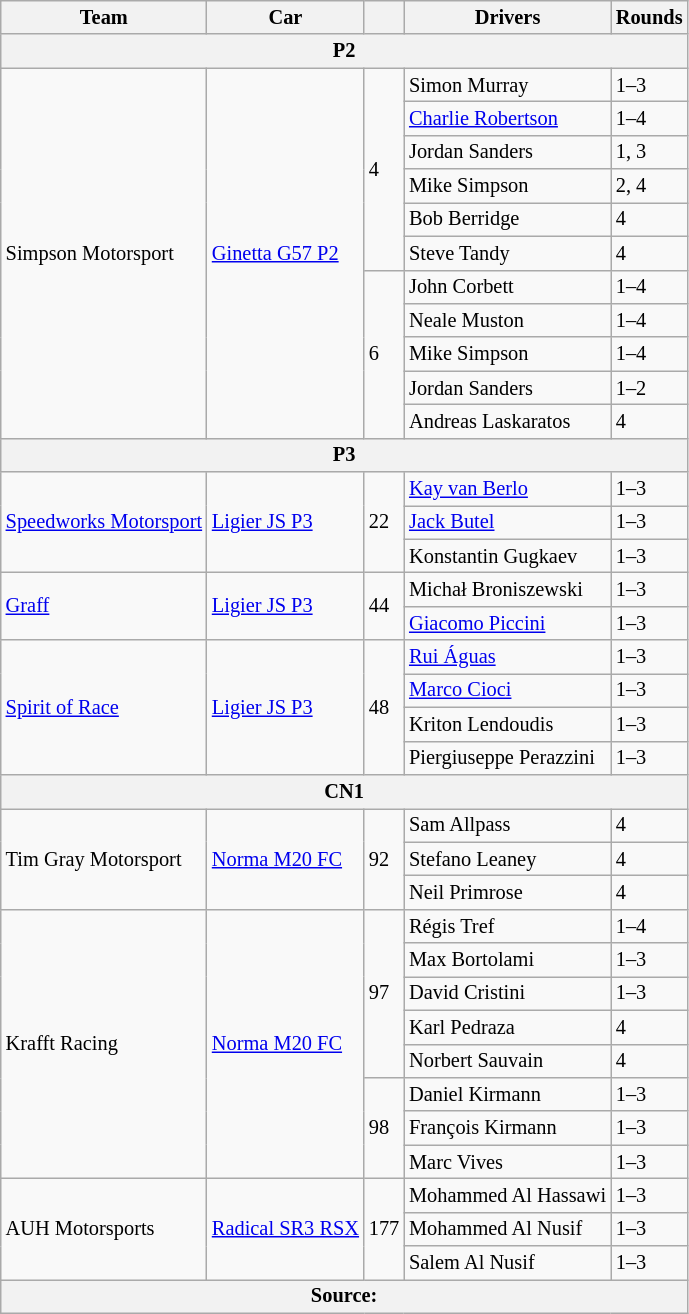<table class="wikitable" style="font-size: 85%;">
<tr>
<th>Team</th>
<th>Car</th>
<th></th>
<th>Drivers</th>
<th>Rounds</th>
</tr>
<tr>
<th colspan=5>P2</th>
</tr>
<tr>
<td rowspan=11> Simpson Motorsport</td>
<td rowspan=11><a href='#'>Ginetta G57 P2</a></td>
<td rowspan=6>4</td>
<td> Simon Murray</td>
<td>1–3</td>
</tr>
<tr>
<td> <a href='#'>Charlie Robertson</a></td>
<td>1–4</td>
</tr>
<tr>
<td> Jordan Sanders</td>
<td>1, 3</td>
</tr>
<tr>
<td> Mike Simpson</td>
<td>2, 4</td>
</tr>
<tr>
<td> Bob Berridge</td>
<td>4</td>
</tr>
<tr>
<td> Steve Tandy</td>
<td>4</td>
</tr>
<tr>
<td rowspan=5>6</td>
<td> John Corbett</td>
<td>1–4</td>
</tr>
<tr>
<td> Neale Muston</td>
<td>1–4</td>
</tr>
<tr>
<td> Mike Simpson</td>
<td>1–4</td>
</tr>
<tr>
<td> Jordan Sanders</td>
<td>1–2</td>
</tr>
<tr>
<td> Andreas Laskaratos</td>
<td>4</td>
</tr>
<tr>
<th colspan=5>P3</th>
</tr>
<tr>
<td rowspan=3> <a href='#'>Speedworks Motorsport</a></td>
<td rowspan=3><a href='#'>Ligier JS P3</a></td>
<td rowspan=3>22</td>
<td> <a href='#'>Kay van Berlo</a></td>
<td>1–3</td>
</tr>
<tr>
<td> <a href='#'>Jack Butel</a></td>
<td>1–3</td>
</tr>
<tr>
<td> Konstantin Gugkaev</td>
<td>1–3</td>
</tr>
<tr>
<td rowspan=2> <a href='#'>Graff</a></td>
<td rowspan=2><a href='#'>Ligier JS P3</a></td>
<td rowspan=2>44</td>
<td> Michał Broniszewski</td>
<td>1–3</td>
</tr>
<tr>
<td> <a href='#'>Giacomo Piccini</a></td>
<td>1–3</td>
</tr>
<tr>
<td rowspan=4> <a href='#'>Spirit of Race</a></td>
<td rowspan=4><a href='#'>Ligier JS P3</a></td>
<td rowspan=4>48</td>
<td> <a href='#'>Rui Águas</a></td>
<td>1–3</td>
</tr>
<tr>
<td> <a href='#'>Marco Cioci</a></td>
<td>1–3</td>
</tr>
<tr>
<td> Kriton Lendoudis</td>
<td>1–3</td>
</tr>
<tr>
<td> Piergiuseppe Perazzini</td>
<td>1–3</td>
</tr>
<tr>
<th colspan=5>CN1</th>
</tr>
<tr>
<td rowspan=3> Tim Gray Motorsport</td>
<td rowspan=3><a href='#'>Norma M20 FC</a></td>
<td rowspan=3>92</td>
<td> Sam Allpass</td>
<td>4</td>
</tr>
<tr>
<td> Stefano Leaney</td>
<td>4</td>
</tr>
<tr>
<td> Neil Primrose</td>
<td>4</td>
</tr>
<tr>
<td rowspan=8> Krafft Racing</td>
<td rowspan=8><a href='#'>Norma M20 FC</a></td>
<td rowspan=5>97</td>
<td> Régis Tref</td>
<td>1–4</td>
</tr>
<tr>
<td> Max Bortolami</td>
<td>1–3</td>
</tr>
<tr>
<td> David Cristini</td>
<td>1–3</td>
</tr>
<tr>
<td> Karl Pedraza</td>
<td>4</td>
</tr>
<tr>
<td> Norbert Sauvain</td>
<td>4</td>
</tr>
<tr>
<td rowspan=3>98</td>
<td> Daniel Kirmann</td>
<td>1–3</td>
</tr>
<tr>
<td> François Kirmann</td>
<td>1–3</td>
</tr>
<tr>
<td> Marc Vives</td>
<td>1–3</td>
</tr>
<tr>
<td rowspan=3> AUH Motorsports</td>
<td rowspan=3><a href='#'>Radical SR3 RSX</a></td>
<td rowspan=3>177</td>
<td> Mohammed Al Hassawi</td>
<td>1–3</td>
</tr>
<tr>
<td> Mohammed Al Nusif</td>
<td>1–3</td>
</tr>
<tr>
<td> Salem Al Nusif</td>
<td>1–3</td>
</tr>
<tr>
<th colspan=5>Source:</th>
</tr>
</table>
